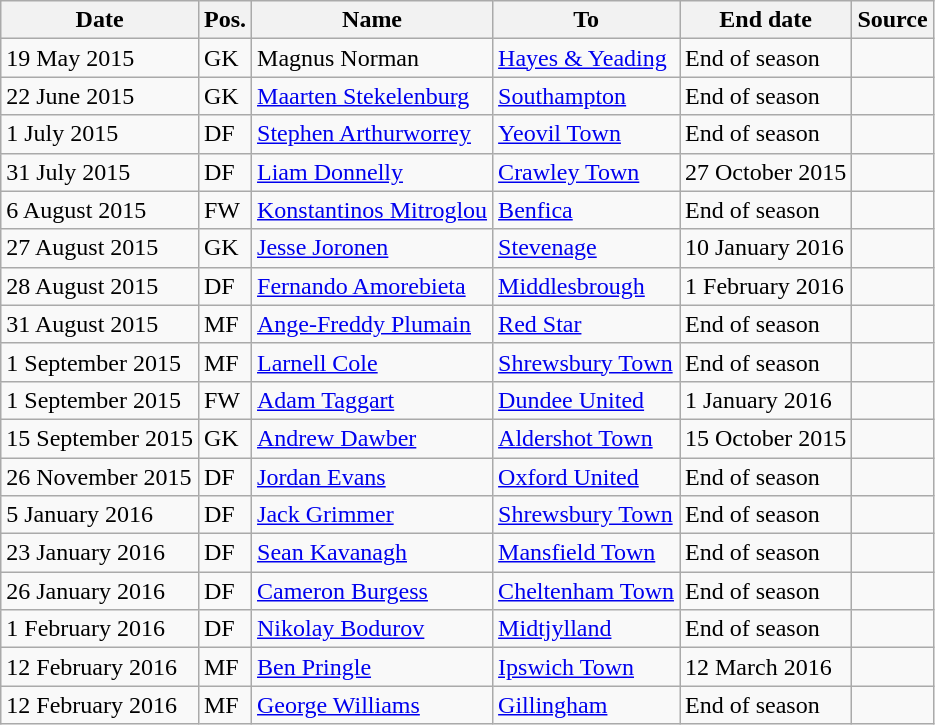<table class="wikitable" style="text-align:left">
<tr>
<th>Date</th>
<th>Pos.</th>
<th>Name</th>
<th>To</th>
<th>End date</th>
<th>Source</th>
</tr>
<tr>
<td>19 May 2015</td>
<td>GK</td>
<td> Magnus Norman</td>
<td> <a href='#'>Hayes & Yeading</a></td>
<td>End of season</td>
<td></td>
</tr>
<tr>
<td>22 June 2015</td>
<td>GK</td>
<td> <a href='#'>Maarten Stekelenburg</a></td>
<td> <a href='#'>Southampton</a></td>
<td>End of season</td>
<td></td>
</tr>
<tr>
<td>1 July 2015</td>
<td>DF</td>
<td> <a href='#'>Stephen Arthurworrey</a></td>
<td> <a href='#'>Yeovil Town</a></td>
<td>End of season</td>
<td></td>
</tr>
<tr>
<td>31 July 2015</td>
<td>DF</td>
<td> <a href='#'>Liam Donnelly</a></td>
<td> <a href='#'>Crawley Town</a></td>
<td>27 October 2015</td>
<td></td>
</tr>
<tr>
<td>6 August 2015</td>
<td>FW</td>
<td> <a href='#'>Konstantinos Mitroglou</a></td>
<td> <a href='#'>Benfica</a></td>
<td>End of season</td>
<td></td>
</tr>
<tr>
<td>27 August 2015</td>
<td>GK</td>
<td> <a href='#'>Jesse Joronen</a></td>
<td> <a href='#'>Stevenage</a></td>
<td>10 January 2016</td>
<td></td>
</tr>
<tr>
<td>28 August 2015</td>
<td>DF</td>
<td> <a href='#'>Fernando Amorebieta</a></td>
<td> <a href='#'>Middlesbrough</a></td>
<td>1 February 2016</td>
<td></td>
</tr>
<tr>
<td>31 August 2015</td>
<td>MF</td>
<td> <a href='#'>Ange-Freddy Plumain</a></td>
<td> <a href='#'>Red Star</a></td>
<td>End of season</td>
<td></td>
</tr>
<tr>
<td>1 September 2015</td>
<td>MF</td>
<td> <a href='#'>Larnell Cole</a></td>
<td> <a href='#'>Shrewsbury Town</a></td>
<td>End of season</td>
<td></td>
</tr>
<tr>
<td>1 September 2015</td>
<td>FW</td>
<td> <a href='#'>Adam Taggart</a></td>
<td> <a href='#'>Dundee United</a></td>
<td>1 January 2016</td>
<td></td>
</tr>
<tr>
<td>15 September 2015</td>
<td>GK</td>
<td> <a href='#'>Andrew Dawber</a></td>
<td> <a href='#'>Aldershot Town</a></td>
<td>15 October 2015</td>
<td></td>
</tr>
<tr>
<td>26 November 2015</td>
<td>DF</td>
<td> <a href='#'>Jordan Evans</a></td>
<td> <a href='#'>Oxford United</a></td>
<td>End of season</td>
<td></td>
</tr>
<tr>
<td>5 January 2016</td>
<td>DF</td>
<td> <a href='#'>Jack Grimmer</a></td>
<td> <a href='#'>Shrewsbury Town</a></td>
<td>End of season</td>
<td></td>
</tr>
<tr>
<td>23 January 2016</td>
<td>DF</td>
<td> <a href='#'>Sean Kavanagh</a></td>
<td> <a href='#'>Mansfield Town</a></td>
<td>End of season</td>
<td></td>
</tr>
<tr>
<td>26 January 2016</td>
<td>DF</td>
<td> <a href='#'>Cameron Burgess</a></td>
<td> <a href='#'>Cheltenham Town</a></td>
<td>End of season</td>
<td></td>
</tr>
<tr>
<td>1 February 2016</td>
<td>DF</td>
<td> <a href='#'>Nikolay Bodurov</a></td>
<td> <a href='#'>Midtjylland</a></td>
<td>End of season</td>
<td></td>
</tr>
<tr>
<td>12 February 2016</td>
<td>MF</td>
<td> <a href='#'>Ben Pringle</a></td>
<td> <a href='#'>Ipswich Town</a></td>
<td>12 March 2016</td>
<td></td>
</tr>
<tr>
<td>12 February 2016</td>
<td>MF</td>
<td> <a href='#'>George Williams</a></td>
<td> <a href='#'>Gillingham</a></td>
<td>End of season</td>
<td></td>
</tr>
</table>
